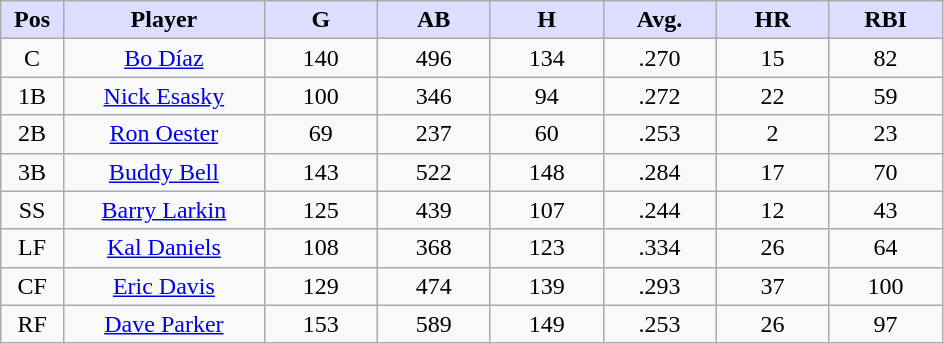<table class="wikitable sortable">
<tr>
<th style="background:#ddf; width:5%;">Pos</th>
<th style="background:#ddf; width:16%;">Player</th>
<th style="background:#ddf; width:9%;">G</th>
<th style="background:#ddf; width:9%;">AB</th>
<th style="background:#ddf; width:9%;">H</th>
<th style="background:#ddf; width:9%;">Avg.</th>
<th style="background:#ddf; width:9%;">HR</th>
<th style="background:#ddf; width:9%;">RBI</th>
</tr>
<tr style="text-align:center;">
<td>C</td>
<td><a href='#'>Bo Díaz</a></td>
<td>140</td>
<td>496</td>
<td>134</td>
<td>.270</td>
<td>15</td>
<td>82</td>
</tr>
<tr style="text-align:center;">
<td>1B</td>
<td><a href='#'>Nick Esasky</a></td>
<td>100</td>
<td>346</td>
<td>94</td>
<td>.272</td>
<td>22</td>
<td>59</td>
</tr>
<tr style="text-align:center;">
<td>2B</td>
<td><a href='#'>Ron Oester</a></td>
<td>69</td>
<td>237</td>
<td>60</td>
<td>.253</td>
<td>2</td>
<td>23</td>
</tr>
<tr style="text-align:center;">
<td>3B</td>
<td><a href='#'>Buddy Bell</a></td>
<td>143</td>
<td>522</td>
<td>148</td>
<td>.284</td>
<td>17</td>
<td>70</td>
</tr>
<tr style="text-align:center;">
<td>SS</td>
<td><a href='#'>Barry Larkin</a></td>
<td>125</td>
<td>439</td>
<td>107</td>
<td>.244</td>
<td>12</td>
<td>43</td>
</tr>
<tr style="text-align:center;">
<td>LF</td>
<td><a href='#'>Kal Daniels</a></td>
<td>108</td>
<td>368</td>
<td>123</td>
<td>.334</td>
<td>26</td>
<td>64</td>
</tr>
<tr style="text-align:center;">
<td>CF</td>
<td><a href='#'>Eric Davis</a></td>
<td>129</td>
<td>474</td>
<td>139</td>
<td>.293</td>
<td>37</td>
<td>100</td>
</tr>
<tr style="text-align:center;">
<td>RF</td>
<td><a href='#'>Dave Parker</a></td>
<td>153</td>
<td>589</td>
<td>149</td>
<td>.253</td>
<td>26</td>
<td>97</td>
</tr>
</table>
